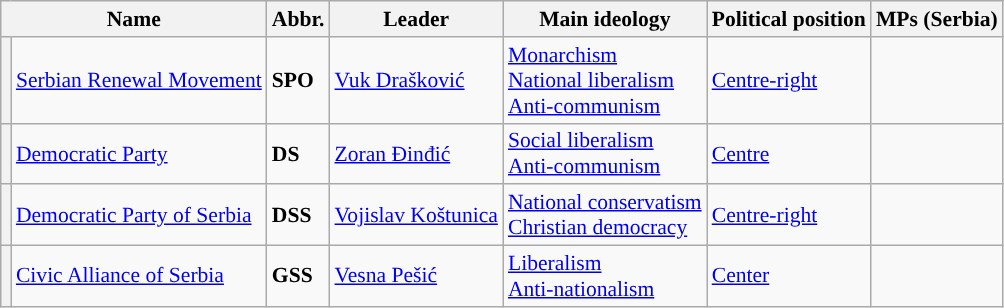<table class="wikitable" style="text-align; font-size:90%;">
<tr>
<th colspan="2">Name</th>
<th>Abbr.</th>
<th>Leader</th>
<th>Main ideology</th>
<th>Political position</th>
<th>MPs (Serbia)</th>
</tr>
<tr>
<th style="background-color:"></th>
<td><a href='#'>Serbian Renewal Movement</a><br></td>
<td><strong>SPO</strong></td>
<td><a href='#'>Vuk Drašković</a></td>
<td><a href='#'>Monarchism</a><br><a href='#'>National liberalism</a><br><a href='#'>Anti-communism</a></td>
<td><a href='#'>Centre-right</a></td>
<td></td>
</tr>
<tr>
<th style="background-color:"></th>
<td><a href='#'>Democratic Party</a><br></td>
<td><strong>DS</strong></td>
<td><a href='#'>Zoran Đinđić</a></td>
<td><a href='#'>Social liberalism</a><br><a href='#'>Anti-communism</a></td>
<td><a href='#'>Centre</a></td>
<td></td>
</tr>
<tr>
<th style="background-color:"></th>
<td><a href='#'>Democratic Party of Serbia</a><br></td>
<td><strong>DSS</strong></td>
<td><a href='#'>Vojislav Koštunica</a></td>
<td><a href='#'>National conservatism</a><br><a href='#'>Christian democracy</a></td>
<td><a href='#'>Centre-right</a></td>
<td></td>
</tr>
<tr>
<th style="background-color:"></th>
<td><a href='#'>Civic Alliance of Serbia</a><br></td>
<td><strong>GSS</strong></td>
<td><a href='#'>Vesna Pešić</a></td>
<td><a href='#'>Liberalism</a><br><a href='#'>Anti-nationalism</a></td>
<td><a href='#'>Center</a></td>
<td></td>
</tr>
</table>
